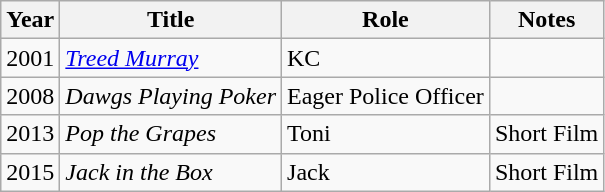<table class="wikitable sortable">
<tr>
<th>Year</th>
<th>Title</th>
<th>Role</th>
<th>Notes</th>
</tr>
<tr>
<td>2001</td>
<td><em><a href='#'>Treed Murray</a></em></td>
<td>KC</td>
<td></td>
</tr>
<tr>
<td>2008</td>
<td><em>Dawgs Playing Poker</em></td>
<td>Eager Police Officer</td>
<td></td>
</tr>
<tr>
<td>2013</td>
<td><em>Pop the Grapes</em></td>
<td>Toni</td>
<td>Short Film</td>
</tr>
<tr>
<td>2015</td>
<td><em>Jack in the Box</em></td>
<td>Jack</td>
<td>Short Film</td>
</tr>
</table>
